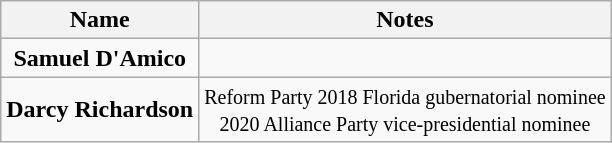<table class="wikitable" style="text-align:center;">
<tr>
<th>Name</th>
<th>Notes</th>
</tr>
<tr>
<td><strong>Samuel D'Amico</strong></td>
<td></td>
</tr>
<tr>
<td><strong>Darcy Richardson</strong></td>
<td><small>Reform Party 2018 Florida gubernatorial nominee<br>2020 Alliance Party vice-presidential nominee</small></td>
</tr>
</table>
